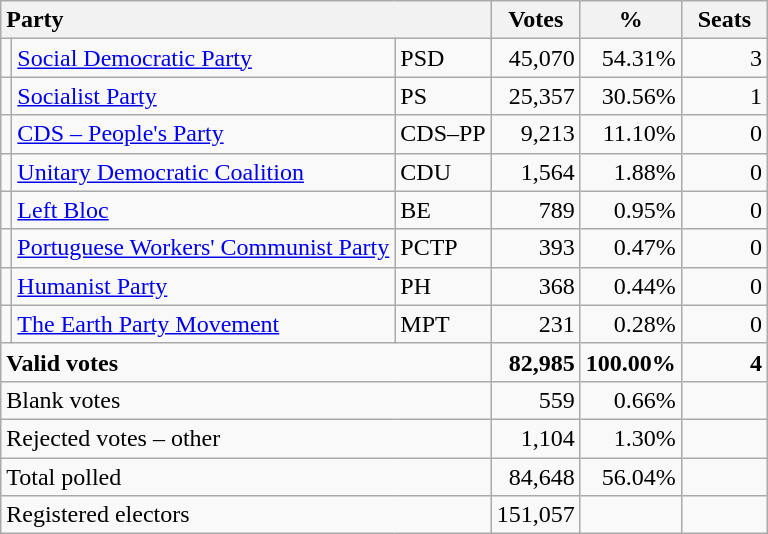<table class="wikitable" border="1" style="text-align:right;">
<tr>
<th style="text-align:left;" colspan=3>Party</th>
<th align=center width="50">Votes</th>
<th align=center width="50">%</th>
<th align=center width="50">Seats</th>
</tr>
<tr>
<td></td>
<td align=left><a href='#'>Social Democratic Party</a></td>
<td align=left>PSD</td>
<td>45,070</td>
<td>54.31%</td>
<td>3</td>
</tr>
<tr>
<td></td>
<td align=left><a href='#'>Socialist Party</a></td>
<td align=left>PS</td>
<td>25,357</td>
<td>30.56%</td>
<td>1</td>
</tr>
<tr>
<td></td>
<td align=left><a href='#'>CDS – People's Party</a></td>
<td align=left style="white-space: nowrap;">CDS–PP</td>
<td>9,213</td>
<td>11.10%</td>
<td>0</td>
</tr>
<tr>
<td></td>
<td align=left style="white-space: nowrap;"><a href='#'>Unitary Democratic Coalition</a></td>
<td align=left>CDU</td>
<td>1,564</td>
<td>1.88%</td>
<td>0</td>
</tr>
<tr>
<td></td>
<td align=left><a href='#'>Left Bloc</a></td>
<td align=left>BE</td>
<td>789</td>
<td>0.95%</td>
<td>0</td>
</tr>
<tr>
<td></td>
<td align=left><a href='#'>Portuguese Workers' Communist Party</a></td>
<td align=left>PCTP</td>
<td>393</td>
<td>0.47%</td>
<td>0</td>
</tr>
<tr>
<td></td>
<td align=left><a href='#'>Humanist Party</a></td>
<td align=left>PH</td>
<td>368</td>
<td>0.44%</td>
<td>0</td>
</tr>
<tr>
<td></td>
<td align=left><a href='#'>The Earth Party Movement</a></td>
<td align=left>MPT</td>
<td>231</td>
<td>0.28%</td>
<td>0</td>
</tr>
<tr style="font-weight:bold">
<td align=left colspan=3>Valid votes</td>
<td>82,985</td>
<td>100.00%</td>
<td>4</td>
</tr>
<tr>
<td align=left colspan=3>Blank votes</td>
<td>559</td>
<td>0.66%</td>
<td></td>
</tr>
<tr>
<td align=left colspan=3>Rejected votes – other</td>
<td>1,104</td>
<td>1.30%</td>
<td></td>
</tr>
<tr>
<td align=left colspan=3>Total polled</td>
<td>84,648</td>
<td>56.04%</td>
<td></td>
</tr>
<tr>
<td align=left colspan=3>Registered electors</td>
<td>151,057</td>
<td></td>
<td></td>
</tr>
</table>
